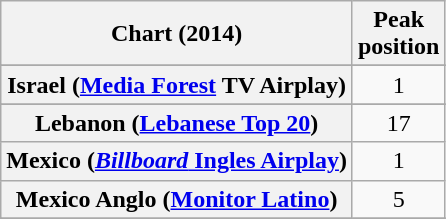<table class="wikitable sortable plainrowheaders" style="text-align:center">
<tr>
<th scope="col">Chart (2014)</th>
<th scope="col">Peak<br>position</th>
</tr>
<tr>
</tr>
<tr>
</tr>
<tr>
</tr>
<tr>
</tr>
<tr>
</tr>
<tr>
</tr>
<tr>
</tr>
<tr>
</tr>
<tr>
</tr>
<tr>
</tr>
<tr>
</tr>
<tr>
</tr>
<tr>
</tr>
<tr>
</tr>
<tr>
</tr>
<tr>
</tr>
<tr>
</tr>
<tr>
</tr>
<tr>
<th scope="row">Israel (<a href='#'>Media Forest</a> TV Airplay)</th>
<td>1</td>
</tr>
<tr>
</tr>
<tr>
</tr>
<tr>
<th scope="row">Lebanon (<a href='#'>Lebanese Top 20</a>)</th>
<td>17</td>
</tr>
<tr>
<th scope="row">Mexico (<a href='#'><em>Billboard</em> Ingles Airplay</a>)</th>
<td>1</td>
</tr>
<tr>
<th scope="row">Mexico Anglo (<a href='#'>Monitor Latino</a>)</th>
<td>5</td>
</tr>
<tr>
</tr>
<tr>
</tr>
<tr>
</tr>
<tr>
</tr>
<tr>
</tr>
<tr>
</tr>
<tr>
</tr>
<tr>
</tr>
<tr>
</tr>
<tr>
</tr>
<tr>
</tr>
<tr>
</tr>
<tr>
</tr>
<tr>
</tr>
<tr>
</tr>
<tr>
</tr>
<tr>
</tr>
</table>
